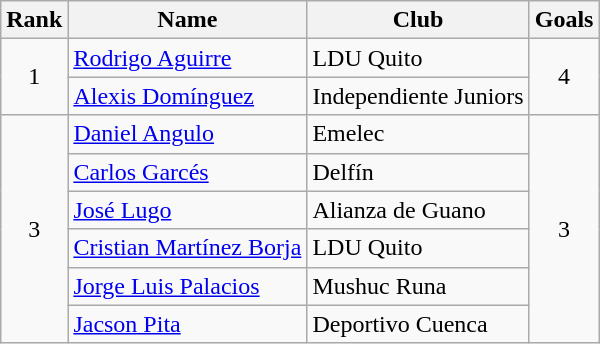<table class="wikitable" border="1">
<tr>
<th>Rank</th>
<th>Name</th>
<th>Club</th>
<th>Goals</th>
</tr>
<tr>
<td rowspan=2 align=center>1</td>
<td> <a href='#'>Rodrigo Aguirre</a></td>
<td>LDU Quito</td>
<td rowspan=2 align=center>4</td>
</tr>
<tr>
<td> <a href='#'>Alexis Domínguez</a></td>
<td>Independiente Juniors</td>
</tr>
<tr>
<td rowspan=6 align=center>3</td>
<td> <a href='#'>Daniel Angulo</a></td>
<td>Emelec</td>
<td rowspan=6 align=center>3</td>
</tr>
<tr>
<td> <a href='#'>Carlos Garcés</a></td>
<td>Delfín</td>
</tr>
<tr>
<td> <a href='#'>José Lugo</a></td>
<td>Alianza de Guano</td>
</tr>
<tr>
<td> <a href='#'>Cristian Martínez Borja</a></td>
<td>LDU Quito</td>
</tr>
<tr>
<td> <a href='#'>Jorge Luis Palacios</a></td>
<td>Mushuc Runa</td>
</tr>
<tr>
<td> <a href='#'>Jacson Pita</a></td>
<td>Deportivo Cuenca</td>
</tr>
</table>
